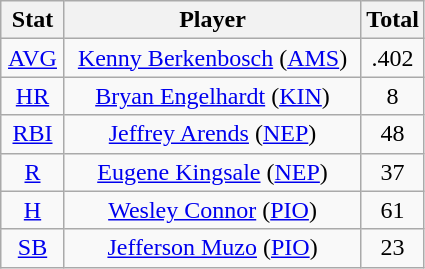<table class="wikitable" style="text-align:center;">
<tr>
<th width="15%">Stat</th>
<th>Player</th>
<th width="15%">Total</th>
</tr>
<tr>
<td><a href='#'>AVG</a></td>
<td><a href='#'>Kenny Berkenbosch</a> (<a href='#'>AMS</a>)</td>
<td>.402</td>
</tr>
<tr>
<td><a href='#'>HR</a></td>
<td><a href='#'>Bryan Engelhardt</a> (<a href='#'>KIN</a>)</td>
<td>8</td>
</tr>
<tr>
<td><a href='#'>RBI</a></td>
<td><a href='#'>Jeffrey Arends</a> (<a href='#'>NEP</a>)</td>
<td>48</td>
</tr>
<tr>
<td><a href='#'>R</a></td>
<td><a href='#'>Eugene Kingsale</a> (<a href='#'>NEP</a>)</td>
<td>37</td>
</tr>
<tr>
<td><a href='#'>H</a></td>
<td><a href='#'>Wesley Connor</a> (<a href='#'>PIO</a>)</td>
<td>61</td>
</tr>
<tr>
<td><a href='#'>SB</a></td>
<td><a href='#'>Jefferson Muzo</a> (<a href='#'>PIO</a>)</td>
<td>23</td>
</tr>
</table>
